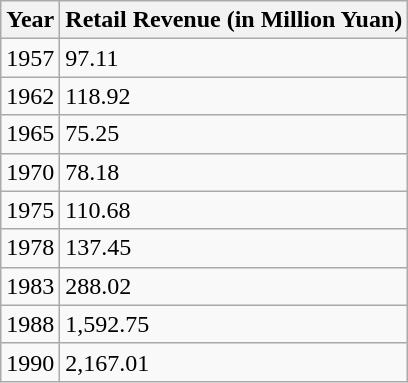<table class="wikitable">
<tr>
<th>Year</th>
<th>Retail Revenue (in Million Yuan)</th>
</tr>
<tr>
<td>1957</td>
<td>97.11</td>
</tr>
<tr>
<td>1962</td>
<td>118.92</td>
</tr>
<tr>
<td>1965</td>
<td>75.25</td>
</tr>
<tr>
<td>1970</td>
<td>78.18</td>
</tr>
<tr>
<td>1975</td>
<td>110.68</td>
</tr>
<tr>
<td>1978</td>
<td>137.45</td>
</tr>
<tr>
<td>1983</td>
<td>288.02</td>
</tr>
<tr>
<td>1988</td>
<td>1,592.75</td>
</tr>
<tr>
<td>1990</td>
<td>2,167.01</td>
</tr>
</table>
